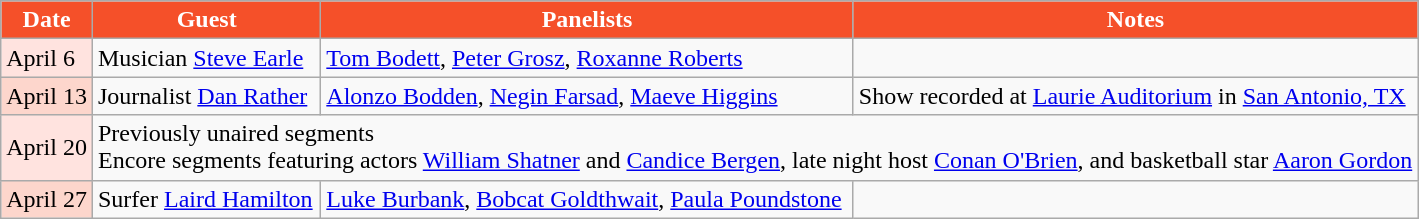<table class="wikitable">
<tr>
<th style="background:#F55029;color:#FFFFFF;">Date</th>
<th style="background:#F55029;color:#FFFFFF;">Guest</th>
<th style="background:#F55029;color:#FFFFFF;">Panelists</th>
<th style="background:#F55029;color:#FFFFFF;">Notes</th>
</tr>
<tr>
<td style="background:#FFE3DF;color:#000000;">April 6</td>
<td>Musician <a href='#'>Steve Earle</a></td>
<td><a href='#'>Tom Bodett</a>, <a href='#'>Peter Grosz</a>, <a href='#'>Roxanne Roberts</a></td>
</tr>
<tr>
<td style="background:#FDD6CC;color:#000000;">April 13</td>
<td>Journalist <a href='#'>Dan Rather</a></td>
<td><a href='#'>Alonzo Bodden</a>, <a href='#'>Negin Farsad</a>, <a href='#'>Maeve Higgins</a></td>
<td>Show recorded at <a href='#'>Laurie Auditorium</a> in <a href='#'>San Antonio, TX</a></td>
</tr>
<tr>
<td style="background:#FFE3DF;color:#000000;">April 20</td>
<td colspan="3">Previously unaired segments<br>Encore segments featuring actors <a href='#'>William Shatner</a> and <a href='#'>Candice Bergen</a>, late night host <a href='#'>Conan O'Brien</a>, and basketball star <a href='#'>Aaron Gordon</a></td>
</tr>
<tr>
<td style="background:#FDD6CC;color:#000000;">April 27</td>
<td>Surfer <a href='#'>Laird Hamilton</a></td>
<td><a href='#'>Luke Burbank</a>, <a href='#'>Bobcat Goldthwait</a>, <a href='#'>Paula Poundstone</a></td>
<td></td>
</tr>
</table>
